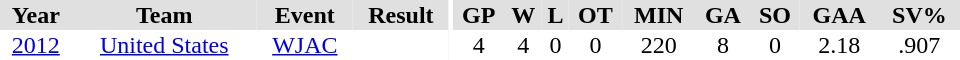<table border="0" cellpadding="1" cellspacing="0" ID="Table3" style="text-align:center; width:40em;">
<tr bgcolor="#e0e0e0">
<th>Year</th>
<th>Team</th>
<th>Event</th>
<th>Result</th>
<th rowspan="99" bgcolor="#ffffff"></th>
<th>GP</th>
<th>W</th>
<th>L</th>
<th>OT</th>
<th>MIN</th>
<th>GA</th>
<th>SO</th>
<th>GAA</th>
<th>SV%</th>
</tr>
<tr>
<td><a href='#'>2012</a></td>
<td><a href='#'>United States</a></td>
<td><a href='#'>WJAC</a></td>
<td></td>
<td>4</td>
<td>4</td>
<td>0</td>
<td>0</td>
<td>220</td>
<td>8</td>
<td>0</td>
<td>2.18</td>
<td>.907</td>
</tr>
</table>
